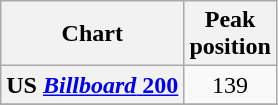<table class="wikitable plainrowheaders sortable" style="text-align:center;" border="1">
<tr>
<th scope="col">Chart</th>
<th scope="col">Peak<br>position</th>
</tr>
<tr>
<th scope="row">US <a href='#'><em>Billboard</em> 200</a></th>
<td>139</td>
</tr>
<tr>
</tr>
</table>
